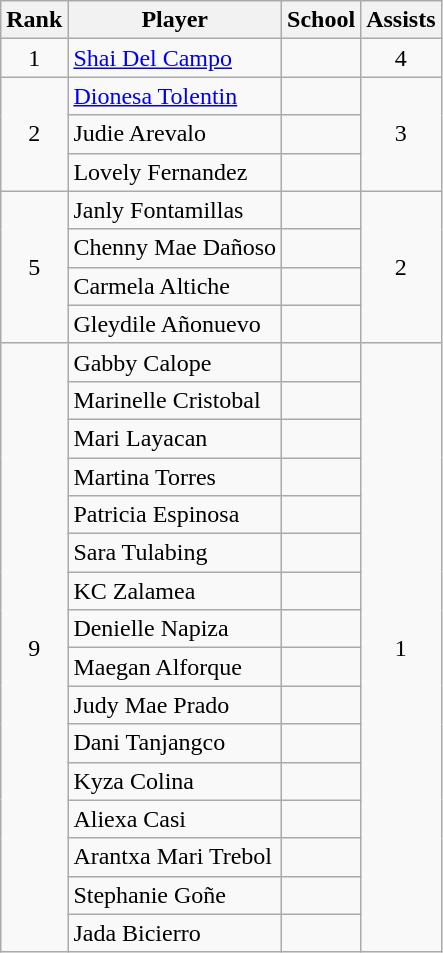<table class="wikitable" style="text-align:center">
<tr>
<th>Rank</th>
<th>Player</th>
<th>School</th>
<th>Assists</th>
</tr>
<tr>
<td>1</td>
<td align="left"> <a href='#'>Shai Del Campo</a></td>
<td align="left"></td>
<td>4</td>
</tr>
<tr>
<td rowspan=3>2</td>
<td align="left"> <a href='#'>Dionesa Tolentin</a></td>
<td align="left"></td>
<td rowspan=3>3</td>
</tr>
<tr>
<td align="left"> Judie Arevalo</td>
<td align="left"></td>
</tr>
<tr>
<td align=left> Lovely Fernandez</td>
<td align=left></td>
</tr>
<tr>
<td rowspan=4>5</td>
<td align="left"> Janly Fontamillas</td>
<td align="left"></td>
<td rowspan=4>2</td>
</tr>
<tr>
<td align="left"> Chenny Mae Dañoso</td>
<td align="left"></td>
</tr>
<tr>
<td align=left> Carmela Altiche</td>
<td align="left"></td>
</tr>
<tr>
<td align=left> Gleydile Añonuevo</td>
<td align=left></td>
</tr>
<tr>
<td rowspan=16>9</td>
<td align="left"> Gabby Calope</td>
<td align="left"></td>
<td rowspan=16>1</td>
</tr>
<tr>
<td align="left"> Marinelle Cristobal</td>
<td align="left"></td>
</tr>
<tr>
<td align="left"> Mari Layacan</td>
<td align="left"></td>
</tr>
<tr>
<td align="left"> Martina Torres</td>
<td align="left"></td>
</tr>
<tr>
<td align="left"> Patricia Espinosa</td>
<td align="left"></td>
</tr>
<tr>
<td align="left"> Sara Tulabing</td>
<td align="left"></td>
</tr>
<tr>
<td align="left"> KC Zalamea</td>
<td align="left"></td>
</tr>
<tr>
<td align="left"> Denielle Napiza</td>
<td align="left"></td>
</tr>
<tr>
<td align="left"> Maegan Alforque</td>
<td align="left"></td>
</tr>
<tr>
<td align=left> Judy Mae Prado</td>
<td align=left></td>
</tr>
<tr>
<td align="left"> Dani Tanjangco</td>
<td align="left"></td>
</tr>
<tr>
<td align="left"> Kyza Colina</td>
<td align="left"></td>
</tr>
<tr>
<td align=left> Aliexa Casi</td>
<td align="left"></td>
</tr>
<tr>
<td align="left"> Arantxa Mari Trebol</td>
<td align="left"></td>
</tr>
<tr>
<td align=left> Stephanie Goñe</td>
<td align="left"></td>
</tr>
<tr>
<td align=left> Jada Bicierro</td>
<td align="left"><br></td>
</tr>
</table>
